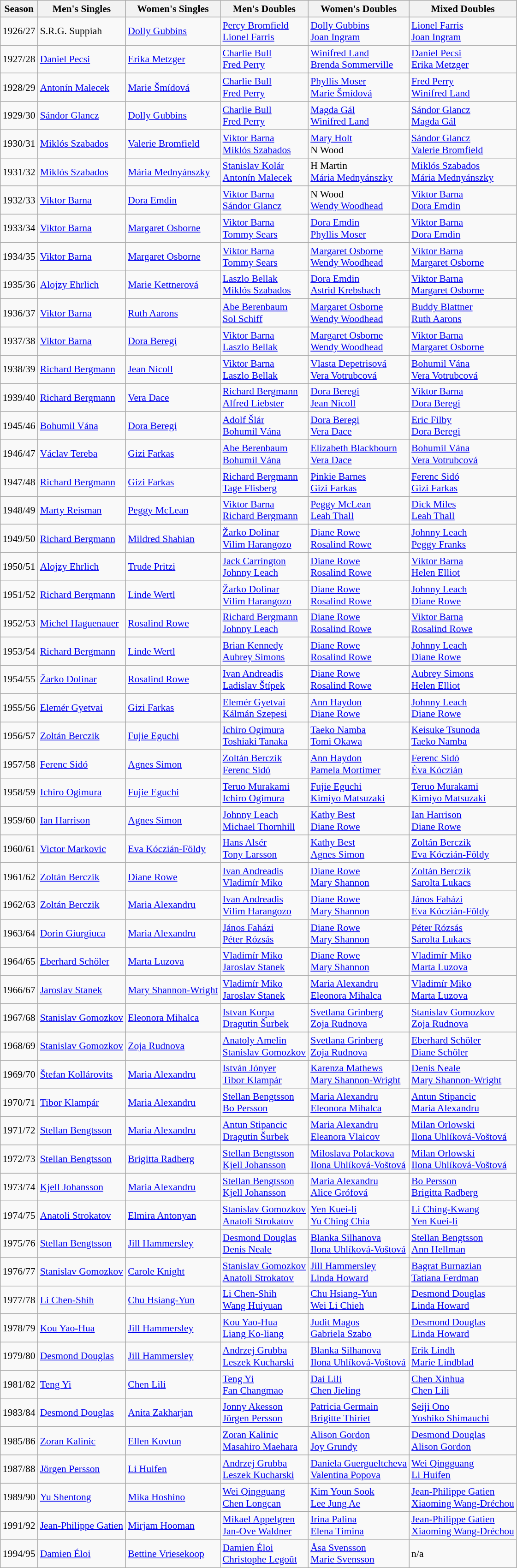<table class=wikitable style="font-size:90%;">
<tr>
<th>Season</th>
<th>Men's Singles</th>
<th>Women's Singles</th>
<th>Men's Doubles</th>
<th>Women's Doubles</th>
<th>Mixed Doubles</th>
</tr>
<tr>
<td>1926/27</td>
<td> S.R.G. Suppiah</td>
<td> <a href='#'>Dolly Gubbins</a></td>
<td> <a href='#'>Percy Bromfield</a> <br>  <a href='#'>Lionel Farris</a></td>
<td> <a href='#'>Dolly Gubbins</a> <br>  <a href='#'>Joan Ingram</a></td>
<td> <a href='#'>Lionel Farris</a> <br>  <a href='#'>Joan Ingram</a></td>
</tr>
<tr>
<td>1927/28</td>
<td> <a href='#'>Daniel Pecsi</a></td>
<td> <a href='#'>Erika Metzger</a></td>
<td> <a href='#'>Charlie Bull</a> <br>  <a href='#'>Fred Perry</a></td>
<td> <a href='#'>Winifred Land</a> <br>  <a href='#'>Brenda Sommerville</a></td>
<td> <a href='#'>Daniel Pecsi</a> <br>  <a href='#'>Erika Metzger</a></td>
</tr>
<tr>
<td>1928/29</td>
<td> <a href='#'>Antonín Malecek</a></td>
<td> <a href='#'>Marie Šmídová</a></td>
<td> <a href='#'>Charlie Bull</a> <br>  <a href='#'>Fred Perry</a></td>
<td> <a href='#'>Phyllis Moser</a> <br>  <a href='#'>Marie Šmídová</a></td>
<td> <a href='#'>Fred Perry</a> <br>  <a href='#'>Winifred Land</a></td>
</tr>
<tr>
<td>1929/30</td>
<td> <a href='#'>Sándor Glancz</a></td>
<td> <a href='#'>Dolly Gubbins</a></td>
<td> <a href='#'>Charlie Bull</a> <br>  <a href='#'>Fred Perry</a></td>
<td> <a href='#'>Magda Gál</a> <br>  <a href='#'>Winifred Land</a></td>
<td> <a href='#'>Sándor Glancz</a> <br>  <a href='#'>Magda Gál</a></td>
</tr>
<tr>
<td>1930/31</td>
<td> <a href='#'>Miklós Szabados</a></td>
<td> <a href='#'>Valerie Bromfield</a></td>
<td> <a href='#'>Viktor Barna</a> <br>  <a href='#'>Miklós Szabados</a></td>
<td> <a href='#'>Mary Holt</a> <br>  N Wood</td>
<td> <a href='#'>Sándor Glancz</a> <br>  <a href='#'>Valerie Bromfield</a></td>
</tr>
<tr>
<td>1931/32</td>
<td> <a href='#'>Miklós Szabados</a></td>
<td> <a href='#'>Mária Mednyánszky</a></td>
<td> <a href='#'>Stanislav Kolár</a> <br>  <a href='#'>Antonín Malecek</a></td>
<td> H Martin <br>  <a href='#'>Mária Mednyánszky</a></td>
<td> <a href='#'>Miklós Szabados</a> <br>  <a href='#'>Mária Mednyánszky</a></td>
</tr>
<tr>
<td>1932/33</td>
<td> <a href='#'>Viktor Barna</a></td>
<td> <a href='#'>Dora Emdin</a></td>
<td> <a href='#'>Viktor Barna</a> <br>  <a href='#'>Sándor Glancz</a></td>
<td> N Wood <br>  <a href='#'>Wendy Woodhead</a></td>
<td> <a href='#'>Viktor Barna</a> <br>  <a href='#'>Dora Emdin</a></td>
</tr>
<tr>
<td>1933/34</td>
<td> <a href='#'>Viktor Barna</a></td>
<td> <a href='#'>Margaret Osborne</a></td>
<td> <a href='#'>Viktor Barna</a> <br>  <a href='#'>Tommy Sears</a></td>
<td> <a href='#'>Dora Emdin</a> <br>  <a href='#'>Phyllis Moser</a></td>
<td> <a href='#'>Viktor Barna</a> <br>  <a href='#'>Dora Emdin</a></td>
</tr>
<tr>
<td>1934/35</td>
<td> <a href='#'>Viktor Barna</a></td>
<td> <a href='#'>Margaret Osborne</a></td>
<td> <a href='#'>Viktor Barna</a> <br>  <a href='#'>Tommy Sears</a></td>
<td> <a href='#'>Margaret Osborne</a> <br>  <a href='#'>Wendy Woodhead</a></td>
<td> <a href='#'>Viktor Barna</a> <br>  <a href='#'>Margaret Osborne</a></td>
</tr>
<tr>
<td>1935/36</td>
<td> <a href='#'>Alojzy Ehrlich</a></td>
<td> <a href='#'>Marie Kettnerová</a></td>
<td> <a href='#'>Laszlo Bellak</a> <br>  <a href='#'>Miklós Szabados</a></td>
<td> <a href='#'>Dora Emdin</a> <br>  <a href='#'>Astrid Krebsbach</a></td>
<td> <a href='#'>Viktor Barna</a> <br>  <a href='#'>Margaret Osborne</a></td>
</tr>
<tr>
<td>1936/37</td>
<td> <a href='#'>Viktor Barna</a></td>
<td> <a href='#'>Ruth Aarons</a></td>
<td> <a href='#'>Abe Berenbaum</a> <br>  <a href='#'>Sol Schiff</a></td>
<td> <a href='#'>Margaret Osborne</a> <br>  <a href='#'>Wendy Woodhead</a></td>
<td> <a href='#'>Buddy Blattner</a> <br>  <a href='#'>Ruth Aarons</a></td>
</tr>
<tr>
<td>1937/38</td>
<td> <a href='#'>Viktor Barna</a></td>
<td> <a href='#'>Dora Beregi</a></td>
<td> <a href='#'>Viktor Barna</a> <br>  <a href='#'>Laszlo Bellak</a></td>
<td> <a href='#'>Margaret Osborne</a> <br>  <a href='#'>Wendy Woodhead</a></td>
<td> <a href='#'>Viktor Barna</a> <br>  <a href='#'>Margaret Osborne</a></td>
</tr>
<tr>
<td>1938/39</td>
<td> <a href='#'>Richard Bergmann</a></td>
<td> <a href='#'>Jean Nicoll</a></td>
<td> <a href='#'>Viktor Barna</a> <br>  <a href='#'>Laszlo Bellak</a></td>
<td> <a href='#'>Vlasta Depetrisová</a> <br>  <a href='#'>Vera Votrubcová</a></td>
<td> <a href='#'>Bohumil Vána</a> <br>  <a href='#'>Vera Votrubcová</a></td>
</tr>
<tr>
<td>1939/40</td>
<td> <a href='#'>Richard Bergmann</a></td>
<td> <a href='#'>Vera Dace</a></td>
<td> <a href='#'>Richard Bergmann</a> <br>  <a href='#'>Alfred Liebster</a></td>
<td> <a href='#'>Dora Beregi</a> <br>  <a href='#'>Jean Nicoll</a></td>
<td> <a href='#'>Viktor Barna</a> <br>  <a href='#'>Dora Beregi</a></td>
</tr>
<tr>
<td>1945/46</td>
<td> <a href='#'>Bohumil Vána</a></td>
<td> <a href='#'>Dora Beregi</a></td>
<td> <a href='#'>Adolf Šlár</a> <br>  <a href='#'>Bohumil Vána</a></td>
<td> <a href='#'>Dora Beregi</a> <br>  <a href='#'>Vera Dace</a></td>
<td> <a href='#'>Eric Filby</a> <br>  <a href='#'>Dora Beregi</a></td>
</tr>
<tr>
<td>1946/47</td>
<td> <a href='#'>Václav Tereba</a></td>
<td> <a href='#'>Gizi Farkas</a></td>
<td> <a href='#'>Abe Berenbaum</a> <br>  <a href='#'>Bohumil Vána</a></td>
<td> <a href='#'>Elizabeth Blackbourn</a> <br>  <a href='#'>Vera Dace</a></td>
<td> <a href='#'>Bohumil Vána</a> <br>  <a href='#'>Vera Votrubcová</a></td>
</tr>
<tr>
<td>1947/48</td>
<td> <a href='#'>Richard Bergmann</a></td>
<td> <a href='#'>Gizi Farkas</a></td>
<td> <a href='#'>Richard Bergmann</a> <br>  <a href='#'>Tage Flisberg</a></td>
<td> <a href='#'>Pinkie Barnes</a> <br>  <a href='#'>Gizi Farkas</a></td>
<td> <a href='#'>Ferenc Sidó</a> <br>  <a href='#'>Gizi Farkas</a></td>
</tr>
<tr>
<td>1948/49</td>
<td> <a href='#'>Marty Reisman</a></td>
<td> <a href='#'>Peggy McLean</a></td>
<td> <a href='#'>Viktor Barna</a> <br>  <a href='#'>Richard Bergmann</a></td>
<td> <a href='#'>Peggy McLean</a> <br>  <a href='#'>Leah Thall</a></td>
<td> <a href='#'>Dick Miles</a> <br>  <a href='#'>Leah Thall</a></td>
</tr>
<tr>
<td>1949/50</td>
<td> <a href='#'>Richard Bergmann</a></td>
<td> <a href='#'>Mildred Shahian</a></td>
<td> <a href='#'>Žarko Dolinar</a> <br>  <a href='#'>Vilim Harangozo</a></td>
<td> <a href='#'>Diane Rowe</a> <br>  <a href='#'>Rosalind Rowe</a></td>
<td> <a href='#'>Johnny Leach</a> <br>  <a href='#'>Peggy Franks</a></td>
</tr>
<tr>
<td>1950/51</td>
<td> <a href='#'>Alojzy Ehrlich</a></td>
<td> <a href='#'>Trude Pritzi</a></td>
<td> <a href='#'>Jack Carrington</a> <br>  <a href='#'>Johnny Leach</a></td>
<td> <a href='#'>Diane Rowe</a> <br>  <a href='#'>Rosalind Rowe</a></td>
<td> <a href='#'>Viktor Barna</a> <br>  <a href='#'>Helen Elliot</a></td>
</tr>
<tr>
<td>1951/52</td>
<td> <a href='#'>Richard Bergmann</a></td>
<td> <a href='#'>Linde Wertl</a></td>
<td> <a href='#'>Žarko Dolinar</a> <br>  <a href='#'>Vilim Harangozo</a></td>
<td> <a href='#'>Diane Rowe</a> <br>  <a href='#'>Rosalind Rowe</a></td>
<td> <a href='#'>Johnny Leach</a> <br>  <a href='#'>Diane Rowe</a></td>
</tr>
<tr>
<td>1952/53</td>
<td> <a href='#'>Michel Haguenauer</a></td>
<td> <a href='#'>Rosalind Rowe</a></td>
<td> <a href='#'>Richard Bergmann</a> <br>  <a href='#'>Johnny Leach</a></td>
<td> <a href='#'>Diane Rowe</a> <br>  <a href='#'>Rosalind Rowe</a></td>
<td> <a href='#'>Viktor Barna</a> <br>  <a href='#'>Rosalind Rowe</a></td>
</tr>
<tr>
<td>1953/54</td>
<td> <a href='#'>Richard Bergmann</a></td>
<td> <a href='#'>Linde Wertl</a></td>
<td> <a href='#'>Brian Kennedy</a> <br>  <a href='#'>Aubrey Simons</a></td>
<td> <a href='#'>Diane Rowe</a> <br>  <a href='#'>Rosalind Rowe</a></td>
<td> <a href='#'>Johnny Leach</a> <br>  <a href='#'>Diane Rowe</a></td>
</tr>
<tr>
<td>1954/55</td>
<td> <a href='#'>Žarko Dolinar</a></td>
<td> <a href='#'>Rosalind Rowe</a></td>
<td> <a href='#'>Ivan Andreadis</a> <br>  <a href='#'>Ladislav Štípek</a></td>
<td> <a href='#'>Diane Rowe</a> <br>  <a href='#'>Rosalind Rowe</a></td>
<td> <a href='#'>Aubrey Simons</a> <br>  <a href='#'>Helen Elliot</a></td>
</tr>
<tr>
<td>1955/56</td>
<td> <a href='#'>Elemér Gyetvai</a></td>
<td> <a href='#'>Gizi Farkas</a></td>
<td> <a href='#'>Elemér Gyetvai</a> <br>  <a href='#'>Kálmán Szepesi</a></td>
<td> <a href='#'>Ann Haydon</a> <br>  <a href='#'>Diane Rowe</a></td>
<td> <a href='#'>Johnny Leach</a> <br>  <a href='#'>Diane Rowe</a></td>
</tr>
<tr>
<td>1956/57</td>
<td> <a href='#'>Zoltán Berczik</a></td>
<td> <a href='#'>Fujie Eguchi</a></td>
<td> <a href='#'>Ichiro Ogimura</a> <br>  <a href='#'>Toshiaki Tanaka</a></td>
<td> <a href='#'>Taeko Namba</a> <br>  <a href='#'>Tomi Okawa</a></td>
<td> <a href='#'>Keisuke Tsunoda</a> <br>  <a href='#'>Taeko Namba</a></td>
</tr>
<tr>
<td>1957/58</td>
<td> <a href='#'>Ferenc Sidó</a></td>
<td> <a href='#'>Agnes Simon</a></td>
<td> <a href='#'>Zoltán Berczik</a> <br>  <a href='#'>Ferenc Sidó</a></td>
<td> <a href='#'>Ann Haydon</a> <br>  <a href='#'>Pamela Mortimer</a></td>
<td> <a href='#'>Ferenc Sidó</a> <br>  <a href='#'>Éva Kóczián</a></td>
</tr>
<tr>
<td>1958/59</td>
<td> <a href='#'>Ichiro Ogimura</a></td>
<td> <a href='#'>Fujie Eguchi</a></td>
<td> <a href='#'>Teruo Murakami</a> <br>  <a href='#'>Ichiro Ogimura</a></td>
<td> <a href='#'>Fujie Eguchi</a> <br>  <a href='#'>Kimiyo Matsuzaki</a></td>
<td> <a href='#'>Teruo Murakami</a> <br>  <a href='#'>Kimiyo Matsuzaki</a></td>
</tr>
<tr>
<td>1959/60</td>
<td> <a href='#'>Ian Harrison</a></td>
<td> <a href='#'>Agnes Simon</a></td>
<td> <a href='#'>Johnny Leach</a> <br>  <a href='#'>Michael Thornhill</a></td>
<td> <a href='#'>Kathy Best</a> <br>  <a href='#'>Diane Rowe</a></td>
<td> <a href='#'>Ian Harrison</a> <br>  <a href='#'>Diane Rowe</a></td>
</tr>
<tr>
<td>1960/61</td>
<td> <a href='#'>Victor Markovic</a></td>
<td> <a href='#'>Eva Kóczián-Földy</a></td>
<td> <a href='#'>Hans Alsér</a> <br>  <a href='#'>Tony Larsson</a></td>
<td> <a href='#'>Kathy Best</a> <br>  <a href='#'>Agnes Simon</a></td>
<td> <a href='#'>Zoltán Berczik</a> <br>  <a href='#'>Eva Kóczián-Földy</a></td>
</tr>
<tr>
<td>1961/62</td>
<td> <a href='#'>Zoltán Berczik</a></td>
<td> <a href='#'>Diane Rowe</a></td>
<td> <a href='#'>Ivan Andreadis</a> <br>  <a href='#'>Vladimír Miko</a></td>
<td> <a href='#'>Diane Rowe</a> <br>  <a href='#'>Mary Shannon</a></td>
<td> <a href='#'>Zoltán Berczik</a> <br>  <a href='#'>Sarolta Lukacs</a></td>
</tr>
<tr>
<td>1962/63</td>
<td> <a href='#'>Zoltán Berczik</a></td>
<td> <a href='#'>Maria Alexandru</a></td>
<td> <a href='#'>Ivan Andreadis</a> <br>  <a href='#'>Vilim Harangozo</a></td>
<td> <a href='#'>Diane Rowe</a> <br>  <a href='#'>Mary Shannon</a></td>
<td> <a href='#'>János Faházi</a> <br>  <a href='#'>Eva Kóczián-Földy</a></td>
</tr>
<tr>
<td>1963/64</td>
<td> <a href='#'>Dorin Giurgiuca</a></td>
<td> <a href='#'>Maria Alexandru</a></td>
<td> <a href='#'>János Faházi</a> <br>  <a href='#'>Péter Rózsás</a></td>
<td> <a href='#'>Diane Rowe</a> <br>  <a href='#'>Mary Shannon</a></td>
<td> <a href='#'>Péter Rózsás</a> <br>  <a href='#'>Sarolta Lukacs</a></td>
</tr>
<tr>
<td>1964/65</td>
<td> <a href='#'>Eberhard Schöler</a></td>
<td> <a href='#'>Marta Luzova</a></td>
<td> <a href='#'>Vladimír Miko</a> <br>  <a href='#'>Jaroslav Stanek</a></td>
<td> <a href='#'>Diane Rowe</a> <br>  <a href='#'>Mary Shannon</a></td>
<td> <a href='#'>Vladimír Miko</a> <br>  <a href='#'>Marta Luzova</a></td>
</tr>
<tr>
<td>1966/67</td>
<td> <a href='#'>Jaroslav Stanek</a></td>
<td> <a href='#'>Mary Shannon-Wright</a></td>
<td> <a href='#'>Vladimír Miko</a> <br>  <a href='#'>Jaroslav Stanek</a></td>
<td> <a href='#'>Maria Alexandru</a> <br>  <a href='#'>Eleonora Mihalca</a></td>
<td> <a href='#'>Vladimír Miko</a> <br>  <a href='#'>Marta Luzova</a></td>
</tr>
<tr>
<td>1967/68</td>
<td> <a href='#'>Stanislav Gomozkov</a></td>
<td> <a href='#'>Eleonora Mihalca</a></td>
<td> <a href='#'>Istvan Korpa</a> <br>  <a href='#'>Dragutin Šurbek</a></td>
<td> <a href='#'>Svetlana Grinberg</a> <br>  <a href='#'>Zoja Rudnova</a></td>
<td> <a href='#'>Stanislav Gomozkov</a> <br>  <a href='#'>Zoja Rudnova</a></td>
</tr>
<tr>
<td>1968/69</td>
<td> <a href='#'>Stanislav Gomozkov</a></td>
<td> <a href='#'>Zoja Rudnova</a></td>
<td> <a href='#'>Anatoly Amelin</a> <br>  <a href='#'>Stanislav Gomozkov</a></td>
<td> <a href='#'>Svetlana Grinberg</a> <br>  <a href='#'>Zoja Rudnova</a></td>
<td> <a href='#'>Eberhard Schöler</a> <br>  <a href='#'>Diane Schöler</a></td>
</tr>
<tr>
<td>1969/70</td>
<td> <a href='#'>Štefan Kollárovits</a></td>
<td> <a href='#'>Maria Alexandru</a></td>
<td> <a href='#'>István Jónyer</a> <br>  <a href='#'>Tibor Klampár</a></td>
<td> <a href='#'>Karenza Mathews</a> <br>  <a href='#'>Mary Shannon-Wright</a></td>
<td> <a href='#'>Denis Neale</a> <br>  <a href='#'>Mary Shannon-Wright</a></td>
</tr>
<tr>
<td>1970/71</td>
<td> <a href='#'>Tibor Klampár</a></td>
<td> <a href='#'>Maria Alexandru</a></td>
<td> <a href='#'>Stellan Bengtsson</a> <br>  <a href='#'>Bo Persson</a></td>
<td> <a href='#'>Maria Alexandru</a> <br>  <a href='#'>Eleonora Mihalca</a></td>
<td> <a href='#'>Antun Stipancic</a> <br>  <a href='#'>Maria Alexandru</a></td>
</tr>
<tr>
<td>1971/72</td>
<td> <a href='#'>Stellan Bengtsson</a></td>
<td> <a href='#'>Maria Alexandru</a></td>
<td> <a href='#'>Antun Stipancic</a> <br>  <a href='#'>Dragutin Šurbek</a></td>
<td> <a href='#'>Maria Alexandru</a> <br>  <a href='#'>Eleanora Vlaicov</a></td>
<td> <a href='#'>Milan Orlowski</a> <br>  <a href='#'>Ilona Uhlíková-Voštová</a></td>
</tr>
<tr>
<td>1972/73</td>
<td> <a href='#'>Stellan Bengtsson</a></td>
<td> <a href='#'>Brigitta Radberg</a></td>
<td> <a href='#'>Stellan Bengtsson</a> <br>  <a href='#'>Kjell Johansson</a></td>
<td> <a href='#'>Miloslava Polackova</a> <br>  <a href='#'>Ilona Uhlíková-Voštová</a></td>
<td> <a href='#'>Milan Orlowski</a> <br>  <a href='#'>Ilona Uhlíková-Voštová</a></td>
</tr>
<tr>
<td>1973/74</td>
<td> <a href='#'>Kjell Johansson</a></td>
<td> <a href='#'>Maria Alexandru</a></td>
<td> <a href='#'>Stellan Bengtsson</a> <br>  <a href='#'>Kjell Johansson</a></td>
<td> <a href='#'>Maria Alexandru</a> <br>  <a href='#'>Alice Grófová</a></td>
<td> <a href='#'>Bo Persson</a> <br>  <a href='#'>Brigitta Radberg</a></td>
</tr>
<tr>
<td>1974/75</td>
<td> <a href='#'>Anatoli Strokatov</a></td>
<td> <a href='#'>Elmira Antonyan</a></td>
<td> <a href='#'>Stanislav Gomozkov</a> <br>  <a href='#'>Anatoli Strokatov</a></td>
<td> <a href='#'>Yen Kuei-li</a> <br>  <a href='#'>Yu Ching Chia</a></td>
<td> <a href='#'>Li Ching-Kwang</a> <br>  <a href='#'>Yen Kuei-li</a></td>
</tr>
<tr>
<td>1975/76</td>
<td> <a href='#'>Stellan Bengtsson</a></td>
<td> <a href='#'>Jill Hammersley</a></td>
<td> <a href='#'>Desmond Douglas</a> <br>  <a href='#'>Denis Neale</a></td>
<td> <a href='#'>Blanka Silhanova</a> <br>  <a href='#'>Ilona Uhlíková-Voštová</a></td>
<td> <a href='#'>Stellan Bengtsson</a> <br>  <a href='#'>Ann Hellman</a></td>
</tr>
<tr>
<td>1976/77</td>
<td> <a href='#'>Stanislav Gomozkov</a></td>
<td> <a href='#'>Carole Knight</a></td>
<td> <a href='#'>Stanislav Gomozkov</a> <br>  <a href='#'>Anatoli Strokatov</a></td>
<td> <a href='#'>Jill Hammersley</a> <br>  <a href='#'>Linda Howard</a></td>
<td> <a href='#'>Bagrat Burnazian</a> <br>  <a href='#'>Tatiana Ferdman</a></td>
</tr>
<tr>
<td>1977/78</td>
<td> <a href='#'>Li Chen-Shih</a></td>
<td> <a href='#'>Chu Hsiang-Yun</a></td>
<td> <a href='#'>Li Chen-Shih</a> <br>  <a href='#'>Wang Huiyuan</a></td>
<td> <a href='#'>Chu Hsiang-Yun</a> <br>  <a href='#'>Wei Li Chieh</a></td>
<td> <a href='#'>Desmond Douglas</a> <br>  <a href='#'>Linda Howard</a></td>
</tr>
<tr>
<td>1978/79</td>
<td> <a href='#'>Kou Yao-Hua</a></td>
<td> <a href='#'>Jill Hammersley</a></td>
<td> <a href='#'>Kou Yao-Hua</a> <br>  <a href='#'>Liang Ko-liang</a></td>
<td> <a href='#'>Judit Magos</a> <br>  <a href='#'>Gabriela Szabo</a></td>
<td> <a href='#'>Desmond Douglas</a> <br>  <a href='#'>Linda Howard</a></td>
</tr>
<tr>
<td>1979/80</td>
<td> <a href='#'>Desmond Douglas</a></td>
<td> <a href='#'>Jill Hammersley</a></td>
<td> <a href='#'>Andrzej Grubba</a> <br>  <a href='#'>Leszek Kucharski</a></td>
<td> <a href='#'>Blanka Silhanova</a> <br>  <a href='#'>Ilona Uhlíková-Voštová</a></td>
<td> <a href='#'>Erik Lindh</a> <br>  <a href='#'>Marie Lindblad</a></td>
</tr>
<tr>
<td>1981/82</td>
<td> <a href='#'>Teng Yi</a></td>
<td> <a href='#'>Chen Lili</a></td>
<td> <a href='#'>Teng Yi</a> <br>  <a href='#'>Fan Changmao</a></td>
<td> <a href='#'>Dai Lili</a> <br>  <a href='#'>Chen Jieling</a></td>
<td> <a href='#'>Chen Xinhua</a> <br>  <a href='#'>Chen Lili</a></td>
</tr>
<tr>
<td>1983/84</td>
<td> <a href='#'>Desmond Douglas</a></td>
<td> <a href='#'>Anita Zakharjan</a></td>
<td> <a href='#'>Jonny Akesson</a> <br>  <a href='#'>Jörgen Persson</a></td>
<td> <a href='#'>Patricia Germain</a> <br>  <a href='#'>Brigitte Thiriet</a></td>
<td> <a href='#'>Seiji Ono</a> <br>  <a href='#'>Yoshiko Shimauchi</a></td>
</tr>
<tr>
<td>1985/86</td>
<td> <a href='#'>Zoran Kalinic</a></td>
<td> <a href='#'>Ellen Kovtun</a></td>
<td> <a href='#'>Zoran Kalinic</a> <br>  <a href='#'>Masahiro Maehara</a></td>
<td> <a href='#'>Alison Gordon</a> <br>  <a href='#'>Joy Grundy</a></td>
<td> <a href='#'>Desmond Douglas</a> <br>  <a href='#'>Alison Gordon</a></td>
</tr>
<tr>
<td>1987/88</td>
<td> <a href='#'>Jörgen Persson</a></td>
<td> <a href='#'>Li Huifen</a></td>
<td> <a href='#'>Andrzej Grubba</a> <br>  <a href='#'>Leszek Kucharski</a></td>
<td> <a href='#'>Daniela Guergueltcheva</a> <br>  <a href='#'>Valentina Popova</a></td>
<td> <a href='#'>Wei Qingguang</a> <br>  <a href='#'>Li Huifen</a></td>
</tr>
<tr>
<td>1989/90</td>
<td> <a href='#'>Yu Shentong</a></td>
<td> <a href='#'>Mika Hoshino</a></td>
<td> <a href='#'>Wei Qingguang</a> <br>  <a href='#'>Chen Longcan</a></td>
<td> <a href='#'>Kim Youn Sook</a> <br>  <a href='#'>Lee Jung Ae</a></td>
<td> <a href='#'>Jean-Philippe Gatien</a> <br>  <a href='#'>Xiaoming Wang-Dréchou</a></td>
</tr>
<tr>
<td>1991/92</td>
<td> <a href='#'>Jean-Philippe Gatien</a></td>
<td> <a href='#'>Mirjam Hooman</a></td>
<td> <a href='#'>Mikael Appelgren</a> <br>  <a href='#'>Jan-Ove Waldner</a></td>
<td> <a href='#'>Irina Palina</a> <br>  <a href='#'>Elena Timina</a></td>
<td> <a href='#'>Jean-Philippe Gatien</a> <br>  <a href='#'>Xiaoming Wang-Dréchou</a></td>
</tr>
<tr>
<td>1994/95</td>
<td> <a href='#'>Damien Éloi</a></td>
<td> <a href='#'>Bettine Vriesekoop</a></td>
<td> <a href='#'>Damien Éloi</a> <br>  <a href='#'>Christophe Legoût</a></td>
<td> <a href='#'>Åsa Svensson</a> <br>  <a href='#'>Marie Svensson</a></td>
<td>n/a</td>
</tr>
</table>
